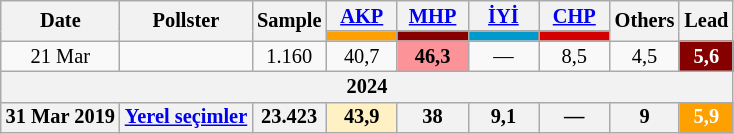<table class="wikitable mw-collapsible" style="text-align:center; font-size:85%; line-height:14px;">
<tr>
<th rowspan="2">Date</th>
<th rowspan="2">Pollster</th>
<th rowspan="2">Sample</th>
<th style="width:3em;"><a href='#'>AKP</a></th>
<th style="width:3em;"><a href='#'>MHP</a></th>
<th style="width:3em;"><a href='#'>İYİ</a></th>
<th style="width:3em;"><a href='#'>CHP</a></th>
<th rowspan="2">Others</th>
<th rowspan="2">Lead</th>
</tr>
<tr>
<th style="background:#fda000;"></th>
<th style="background:#870000;"></th>
<th style="background:#0099cc;"></th>
<th style="background:#d40000;"></th>
</tr>
<tr>
<td>21 Mar</td>
<td></td>
<td>1.160</td>
<td>40,7</td>
<td style="background:#fc9399"><strong>46,3</strong></td>
<td>—</td>
<td>8,5</td>
<td>4,5</td>
<th style="background:#870000; color:white;">5,6</th>
</tr>
<tr>
<th colspan="9">2024</th>
</tr>
<tr>
<th>31 Mar 2019</th>
<th><a href='#'>Yerel seçimler</a></th>
<th>23.423</th>
<th style="background:#FFF1C4">43,9</th>
<th>38</th>
<th>9,1</th>
<th>—</th>
<th>9</th>
<th style="background:#fda000; color:white;">5,9</th>
</tr>
</table>
